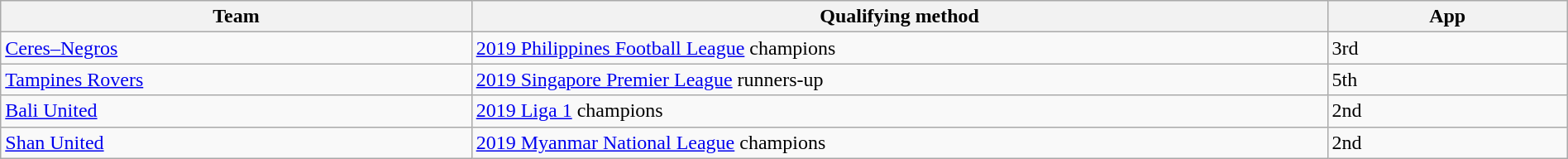<table class="wikitable" style="table-layout:fixed;width:100%;">
<tr>
<th width=30%>Team</th>
<th width=55%>Qualifying method</th>
<th width=15%>App </th>
</tr>
<tr>
<td> <a href='#'>Ceres–Negros</a></td>
<td><a href='#'>2019 Philippines Football League</a> champions</td>
<td>3rd </td>
</tr>
<tr>
<td> <a href='#'>Tampines Rovers</a></td>
<td><a href='#'>2019 Singapore Premier League</a> runners-up</td>
<td>5th </td>
</tr>
<tr>
<td> <a href='#'>Bali United</a></td>
<td><a href='#'>2019 Liga 1</a> champions</td>
<td>2nd </td>
</tr>
<tr>
<td> <a href='#'>Shan United</a></td>
<td><a href='#'>2019 Myanmar National League</a> champions</td>
<td>2nd </td>
</tr>
</table>
